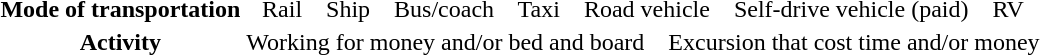<table class="toccolours" style="margin:auto; text-align:center">
<tr>
<th>Mode of transportation</th>
<td> Rail    Ship    Bus/coach    Taxi    Road vehicle     Self-drive vehicle (paid)     RV</td>
</tr>
<tr>
<th>Activity</th>
<td> Working for money and/or bed and board    Excursion that cost time and/or money</td>
</tr>
<tr>
</tr>
</table>
